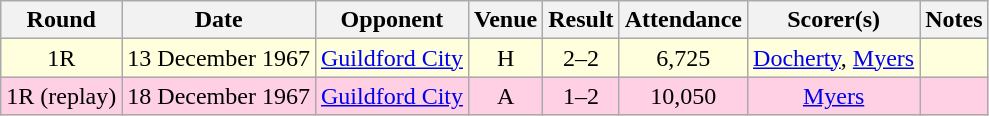<table style="text-align:center;" class="wikitable sortable">
<tr>
<th>Round</th>
<th>Date</th>
<th>Opponent</th>
<th>Venue</th>
<th>Result</th>
<th>Attendance</th>
<th>Scorer(s)</th>
<th>Notes</th>
</tr>
<tr style="background:#ffd;">
<td>1R</td>
<td>13 December 1967</td>
<td><a href='#'>Guildford City</a></td>
<td>H</td>
<td>2–2</td>
<td>6,725</td>
<td><a href='#'>Docherty</a>, <a href='#'>Myers</a></td>
<td></td>
</tr>
<tr style="background:#ffd0e3;">
<td>1R (replay)</td>
<td>18 December 1967</td>
<td><a href='#'>Guildford City</a></td>
<td>A</td>
<td>1–2</td>
<td>10,050</td>
<td><a href='#'>Myers</a></td>
<td></td>
</tr>
</table>
